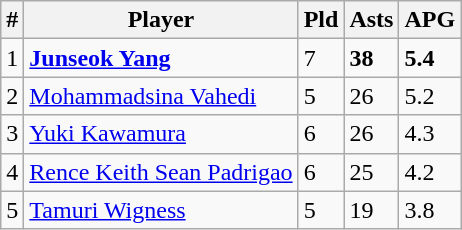<table class=wikitable width=auto>
<tr>
<th>#</th>
<th>Player</th>
<th>Pld</th>
<th>Asts</th>
<th>APG</th>
</tr>
<tr>
<td>1</td>
<td> <strong><a href='#'>Junseok Yang</a></strong></td>
<td>7</td>
<td><strong>38</strong></td>
<td><strong>5.4</strong></td>
</tr>
<tr>
<td>2</td>
<td> <a href='#'>Mohammadsina Vahedi</a></td>
<td>5</td>
<td>26</td>
<td>5.2</td>
</tr>
<tr>
<td>3</td>
<td> <a href='#'>Yuki Kawamura</a></td>
<td>6</td>
<td>26</td>
<td>4.3</td>
</tr>
<tr>
<td>4</td>
<td> <a href='#'>Rence Keith Sean Padrigao</a></td>
<td>6</td>
<td>25</td>
<td>4.2</td>
</tr>
<tr>
<td>5</td>
<td> <a href='#'>Tamuri Wigness</a></td>
<td>5</td>
<td>19</td>
<td>3.8</td>
</tr>
</table>
